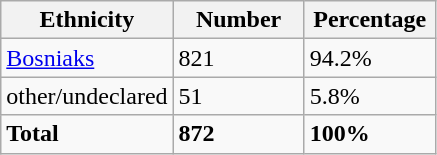<table class="wikitable">
<tr>
<th width="100px">Ethnicity</th>
<th width="80px">Number</th>
<th width="80px">Percentage</th>
</tr>
<tr>
<td><a href='#'>Bosniaks</a></td>
<td>821</td>
<td>94.2%</td>
</tr>
<tr>
<td>other/undeclared</td>
<td>51</td>
<td>5.8%</td>
</tr>
<tr>
<td><strong>Total</strong></td>
<td><strong>872</strong></td>
<td><strong>100%</strong></td>
</tr>
</table>
